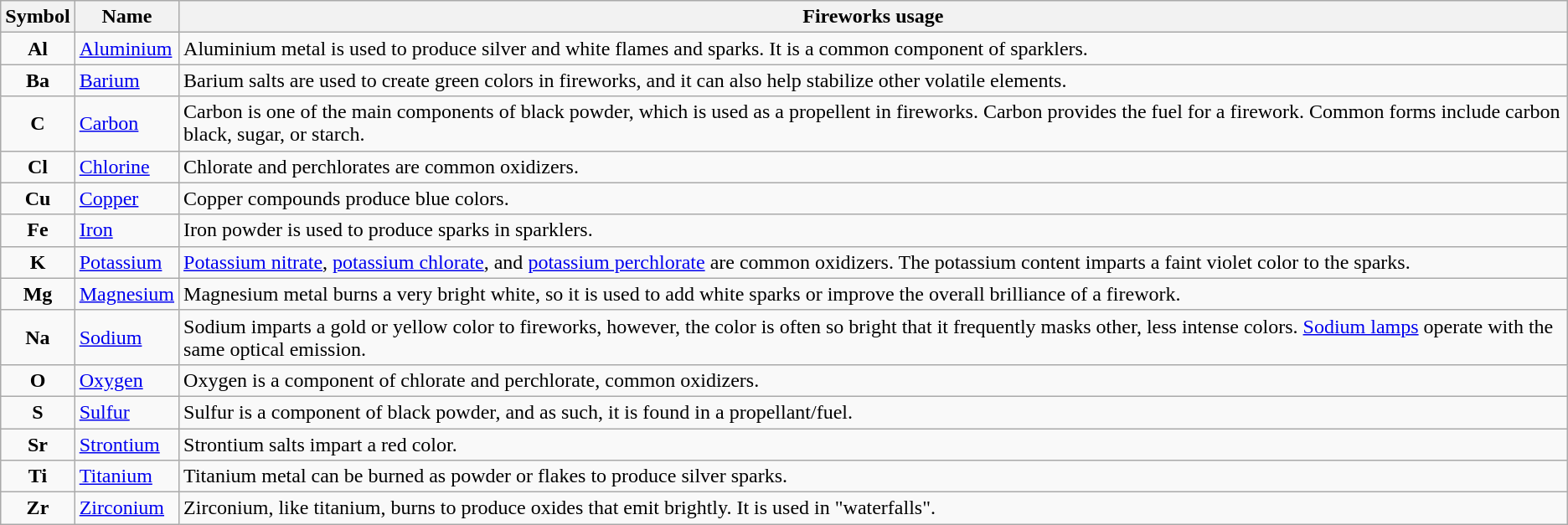<table class="wikitable">
<tr>
<th>Symbol</th>
<th>Name</th>
<th>Fireworks usage</th>
</tr>
<tr>
<td style="text-align:center;"><strong>Al</strong></td>
<td><a href='#'>Aluminium</a></td>
<td>Aluminium metal is used to produce silver and white flames and sparks. It is a common component of sparklers.</td>
</tr>
<tr>
<td style="text-align:center;"><strong>Ba</strong></td>
<td><a href='#'>Barium</a></td>
<td>Barium salts are used to create green colors in fireworks, and it can also help stabilize other volatile elements.</td>
</tr>
<tr>
<td style="text-align:center;"><strong>C</strong></td>
<td><a href='#'>Carbon</a></td>
<td>Carbon is one of the main components of black powder, which is used as a propellent in fireworks. Carbon provides the fuel for a firework. Common forms include carbon black, sugar, or starch.</td>
</tr>
<tr>
<td style="text-align:center;"><strong>Cl</strong></td>
<td><a href='#'>Chlorine</a></td>
<td>Chlorate and perchlorates are common oxidizers.</td>
</tr>
<tr>
<td style="text-align:center;"><strong>Cu</strong></td>
<td><a href='#'>Copper</a></td>
<td>Copper compounds produce blue colors.</td>
</tr>
<tr>
<td style="text-align:center;"><strong>Fe</strong></td>
<td><a href='#'>Iron</a></td>
<td>Iron powder is used to produce sparks in sparklers.</td>
</tr>
<tr>
<td style="text-align:center;"><strong>K</strong></td>
<td><a href='#'>Potassium</a></td>
<td><a href='#'>Potassium nitrate</a>, <a href='#'>potassium chlorate</a>, and <a href='#'>potassium perchlorate</a> are common oxidizers. The potassium content imparts a faint violet color to the sparks.</td>
</tr>
<tr>
<td style="text-align:center;"><strong>Mg</strong></td>
<td><a href='#'>Magnesium</a></td>
<td>Magnesium metal burns a very bright white, so it is used to add white sparks or improve the overall brilliance of a firework.</td>
</tr>
<tr>
<td style="text-align:center;"><strong>Na</strong></td>
<td><a href='#'>Sodium</a></td>
<td>Sodium imparts a gold or yellow color to fireworks, however, the color is often so bright that it frequently masks other, less intense colors. <a href='#'>Sodium lamps</a> operate with the same optical emission.</td>
</tr>
<tr>
<td style="text-align:center;"><strong>O</strong></td>
<td><a href='#'>Oxygen</a></td>
<td>Oxygen is a component of chlorate and perchlorate, common oxidizers.</td>
</tr>
<tr>
<td style="text-align:center;"><strong>S</strong></td>
<td><a href='#'>Sulfur</a></td>
<td>Sulfur is a component of black powder, and as such, it is found in a propellant/fuel.</td>
</tr>
<tr>
<td style="text-align:center;"><strong>Sr</strong></td>
<td><a href='#'>Strontium</a></td>
<td>Strontium salts impart a red color.</td>
</tr>
<tr>
<td style="text-align:center;"><strong>Ti</strong></td>
<td><a href='#'>Titanium</a></td>
<td>Titanium metal can be burned as powder or flakes to produce silver sparks.</td>
</tr>
<tr>
<td style="text-align:center;"><strong>Zr</strong></td>
<td><a href='#'>Zirconium</a></td>
<td>Zirconium, like titanium, burns to produce oxides that emit brightly.  It is used in "waterfalls".</td>
</tr>
</table>
